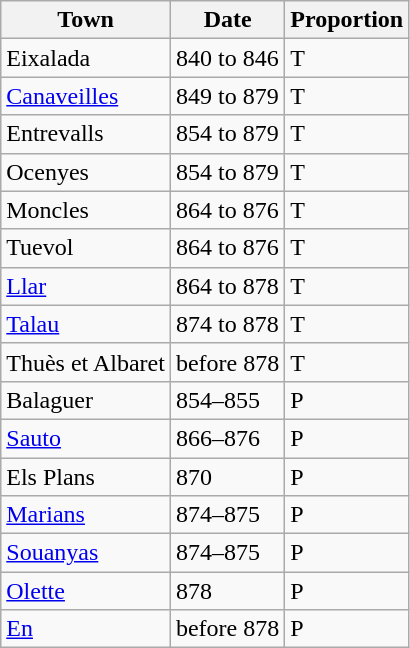<table class="wikitable">
<tr>
<th>Town</th>
<th>Date</th>
<th>Proportion</th>
</tr>
<tr>
<td>Eixalada</td>
<td>840 to 846</td>
<td><abbr>T</abbr></td>
</tr>
<tr>
<td><a href='#'>Canaveilles</a></td>
<td>849 to 879</td>
<td>T</td>
</tr>
<tr>
<td>Entrevalls</td>
<td>854 to 879</td>
<td>T</td>
</tr>
<tr>
<td>Ocenyes</td>
<td>854 to 879</td>
<td>T</td>
</tr>
<tr>
<td>Moncles</td>
<td>864 to 876</td>
<td>T</td>
</tr>
<tr>
<td>Tuevol</td>
<td>864 to 876</td>
<td>T</td>
</tr>
<tr>
<td><a href='#'>Llar</a></td>
<td>864 to 878</td>
<td>T</td>
</tr>
<tr>
<td><a href='#'>Talau</a></td>
<td>874 to 878</td>
<td>T</td>
</tr>
<tr>
<td>Thuès et Albaret</td>
<td>before 878</td>
<td>T</td>
</tr>
<tr>
<td>Balaguer</td>
<td>854–855</td>
<td><abbr>P</abbr></td>
</tr>
<tr>
<td><a href='#'>Sauto</a></td>
<td>866–876</td>
<td>P</td>
</tr>
<tr>
<td>Els Plans</td>
<td>870</td>
<td>P</td>
</tr>
<tr>
<td><a href='#'>Marians</a></td>
<td>874–875</td>
<td>P</td>
</tr>
<tr>
<td><a href='#'>Souanyas</a></td>
<td>874–875</td>
<td>P</td>
</tr>
<tr>
<td><a href='#'>Olette</a></td>
<td>878</td>
<td>P</td>
</tr>
<tr>
<td><a href='#'>En</a></td>
<td>before 878</td>
<td>P</td>
</tr>
</table>
